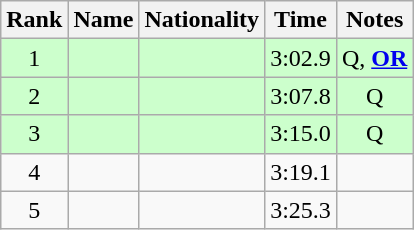<table class="wikitable sortable" style="text-align:center">
<tr>
<th>Rank</th>
<th>Name</th>
<th>Nationality</th>
<th>Time</th>
<th class="unsortable">Notes</th>
</tr>
<tr bgcolor="#ccffcc">
<td>1</td>
<td align="left"></td>
<td align="left"></td>
<td>3:02.9</td>
<td>Q, <strong><a href='#'>OR</a></strong></td>
</tr>
<tr bgcolor="#ccffcc">
<td>2</td>
<td align="left"></td>
<td align="left"></td>
<td>3:07.8</td>
<td>Q</td>
</tr>
<tr bgcolor="#ccffcc">
<td>3</td>
<td align="left"></td>
<td align="left"></td>
<td>3:15.0</td>
<td>Q</td>
</tr>
<tr>
<td>4</td>
<td align="left"></td>
<td align="left"></td>
<td>3:19.1</td>
<td></td>
</tr>
<tr>
<td>5</td>
<td align="left"></td>
<td align="left"></td>
<td>3:25.3</td>
<td></td>
</tr>
</table>
